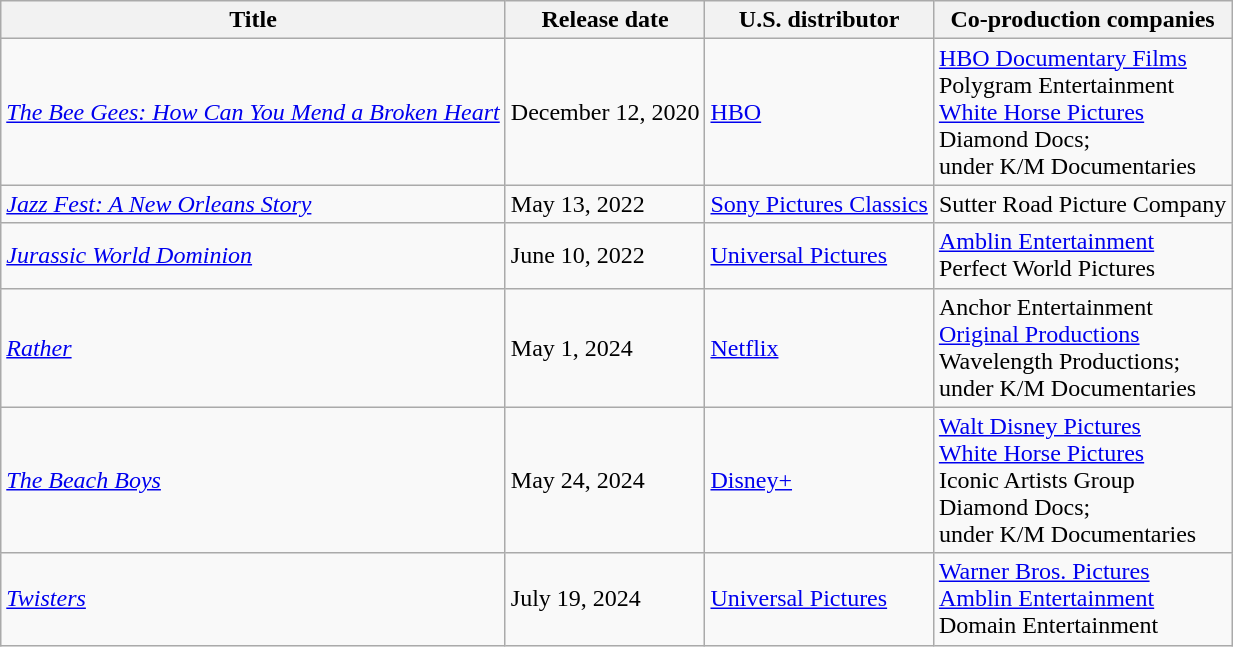<table class="wikitable sortable">
<tr>
<th>Title</th>
<th>Release date</th>
<th>U.S. distributor</th>
<th>Co-production companies</th>
</tr>
<tr>
<td><em><a href='#'>The Bee Gees: How Can You Mend a Broken Heart</a></em></td>
<td>December 12, 2020</td>
<td><a href='#'>HBO</a></td>
<td><a href='#'>HBO Documentary Films</a><br>Polygram Entertainment<br><a href='#'>White Horse Pictures</a><br>Diamond Docs;<br>under K/M Documentaries</td>
</tr>
<tr>
<td><em><a href='#'>Jazz Fest: A New Orleans Story</a></em></td>
<td>May 13, 2022</td>
<td><a href='#'>Sony Pictures Classics</a></td>
<td>Sutter Road Picture Company</td>
</tr>
<tr>
<td><em><a href='#'>Jurassic World Dominion</a></em></td>
<td>June 10, 2022</td>
<td><a href='#'>Universal Pictures</a></td>
<td><a href='#'>Amblin Entertainment</a><br>Perfect World Pictures</td>
</tr>
<tr>
<td><em><a href='#'>Rather</a></em></td>
<td>May 1, 2024</td>
<td><a href='#'>Netflix</a></td>
<td>Anchor Entertainment<br><a href='#'>Original Productions</a><br>Wavelength Productions;<br>under K/M Documentaries</td>
</tr>
<tr>
<td><em><a href='#'>The Beach Boys</a></em></td>
<td>May 24, 2024</td>
<td><a href='#'>Disney+</a></td>
<td><a href='#'>Walt Disney Pictures</a><br><a href='#'>White Horse Pictures</a><br>Iconic Artists Group<br>Diamond Docs;<br>under K/M Documentaries</td>
</tr>
<tr>
<td><em><a href='#'>Twisters</a></em></td>
<td>July 19, 2024</td>
<td><a href='#'>Universal Pictures</a></td>
<td><a href='#'>Warner Bros. Pictures</a><br><a href='#'>Amblin Entertainment</a><br>Domain Entertainment</td>
</tr>
</table>
